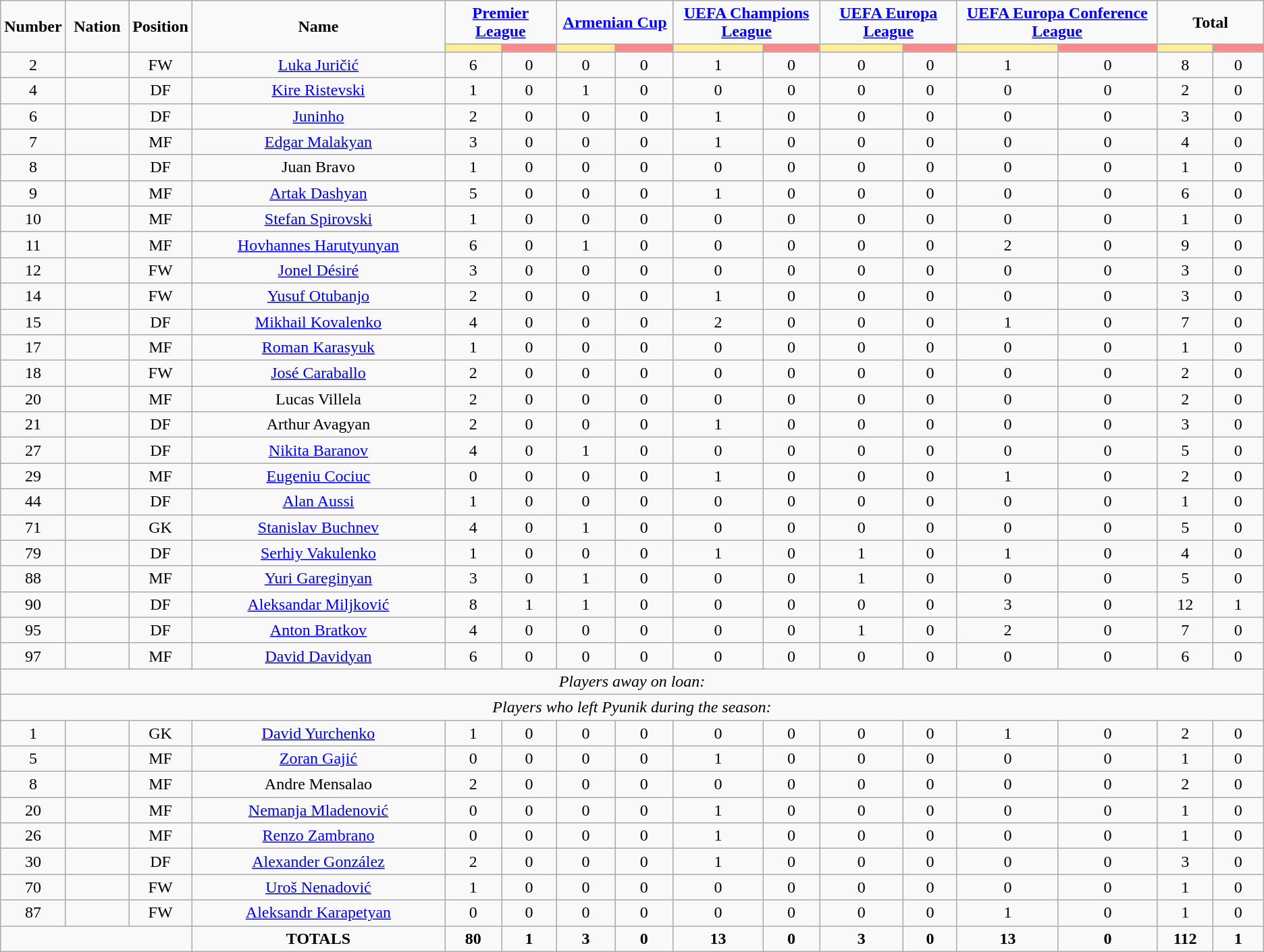<table class="wikitable" style="text-align:center;">
<tr>
<td rowspan="2"  style="width:5%; text-align:center;"><strong>Number</strong></td>
<td rowspan="2"  style="width:5%; text-align:center;"><strong>Nation</strong></td>
<td rowspan="2"  style="width:5%; text-align:center;"><strong>Position</strong></td>
<td rowspan="2"  style="width:20%; text-align:center;"><strong>Name</strong></td>
<td colspan="2" style="text-align:center;"><strong><a href='#'>Premier League</a></strong></td>
<td colspan="2" style="text-align:center;"><strong><a href='#'>Armenian Cup</a></strong></td>
<td colspan="2" style="text-align:center;"><strong><a href='#'>UEFA Champions League</a></strong></td>
<td colspan="2" style="text-align:center;"><strong><a href='#'>UEFA Europa League</a></strong></td>
<td colspan="2" style="text-align:center;"><strong><a href='#'>UEFA Europa Conference League</a></strong></td>
<td colspan="2" style="text-align:center;"><strong>Total</strong></td>
</tr>
<tr>
<th style="width:60px; background:#fe9;"></th>
<th style="width:60px; background:#ff8888;"></th>
<th style="width:60px; background:#fe9;"></th>
<th style="width:60px; background:#ff8888;"></th>
<th style="width:100px; background:#fe9;"></th>
<th style="width:60px; background:#ff8888;"></th>
<th style="width:100px; background:#fe9;"></th>
<th style="width:60px; background:#ff8888;"></th>
<th style="width:120px; background:#fe9;"></th>
<th style="width:120px; background:#ff8888;"></th>
<th style="width:60px; background:#fe9;"></th>
<th style="width:60px; background:#ff8888;"></th>
</tr>
<tr>
<td>2</td>
<td></td>
<td>FW</td>
<td><a href='#'>Luka Juričić</a></td>
<td>6</td>
<td>0</td>
<td>0</td>
<td>0</td>
<td>1</td>
<td>0</td>
<td>0</td>
<td>0</td>
<td>1</td>
<td>0</td>
<td>8</td>
<td>0</td>
</tr>
<tr>
<td>4</td>
<td></td>
<td>DF</td>
<td><a href='#'>Kire Ristevski</a></td>
<td>1</td>
<td>0</td>
<td>1</td>
<td>0</td>
<td>0</td>
<td>0</td>
<td>0</td>
<td>0</td>
<td>0</td>
<td>0</td>
<td>2</td>
<td>0</td>
</tr>
<tr>
<td>6</td>
<td></td>
<td>DF</td>
<td><a href='#'>Juninho</a></td>
<td>2</td>
<td>0</td>
<td>0</td>
<td>0</td>
<td>1</td>
<td>0</td>
<td>0</td>
<td>0</td>
<td>0</td>
<td>0</td>
<td>3</td>
<td>0</td>
</tr>
<tr>
<td>7</td>
<td></td>
<td>MF</td>
<td><a href='#'>Edgar Malakyan</a></td>
<td>3</td>
<td>0</td>
<td>0</td>
<td>0</td>
<td>1</td>
<td>0</td>
<td>0</td>
<td>0</td>
<td>0</td>
<td>0</td>
<td>4</td>
<td>0</td>
</tr>
<tr>
<td>8</td>
<td></td>
<td>DF</td>
<td>Juan Bravo</td>
<td>1</td>
<td>0</td>
<td>0</td>
<td>0</td>
<td>0</td>
<td>0</td>
<td>0</td>
<td>0</td>
<td>0</td>
<td>0</td>
<td>1</td>
<td>0</td>
</tr>
<tr>
<td>9</td>
<td></td>
<td>MF</td>
<td><a href='#'>Artak Dashyan</a></td>
<td>5</td>
<td>0</td>
<td>0</td>
<td>0</td>
<td>1</td>
<td>0</td>
<td>0</td>
<td>0</td>
<td>0</td>
<td>0</td>
<td>6</td>
<td>0</td>
</tr>
<tr>
<td>10</td>
<td></td>
<td>MF</td>
<td><a href='#'>Stefan Spirovski</a></td>
<td>1</td>
<td>0</td>
<td>0</td>
<td>0</td>
<td>0</td>
<td>0</td>
<td>0</td>
<td>0</td>
<td>0</td>
<td>0</td>
<td>1</td>
<td>0</td>
</tr>
<tr>
<td>11</td>
<td></td>
<td>MF</td>
<td><a href='#'>Hovhannes Harutyunyan</a></td>
<td>6</td>
<td>0</td>
<td>1</td>
<td>0</td>
<td>0</td>
<td>0</td>
<td>0</td>
<td>0</td>
<td>2</td>
<td>0</td>
<td>9</td>
<td>0</td>
</tr>
<tr>
<td>12</td>
<td></td>
<td>FW</td>
<td><a href='#'>Jonel Désiré</a></td>
<td>3</td>
<td>0</td>
<td>0</td>
<td>0</td>
<td>0</td>
<td>0</td>
<td>0</td>
<td>0</td>
<td>0</td>
<td>0</td>
<td>3</td>
<td>0</td>
</tr>
<tr>
<td>14</td>
<td></td>
<td>FW</td>
<td><a href='#'>Yusuf Otubanjo</a></td>
<td>2</td>
<td>0</td>
<td>0</td>
<td>0</td>
<td>1</td>
<td>0</td>
<td>0</td>
<td>0</td>
<td>0</td>
<td>0</td>
<td>3</td>
<td>0</td>
</tr>
<tr>
<td>15</td>
<td></td>
<td>DF</td>
<td><a href='#'>Mikhail Kovalenko</a></td>
<td>4</td>
<td>0</td>
<td>0</td>
<td>0</td>
<td>2</td>
<td>0</td>
<td>0</td>
<td>0</td>
<td>1</td>
<td>0</td>
<td>7</td>
<td>0</td>
</tr>
<tr>
<td>17</td>
<td></td>
<td>MF</td>
<td><a href='#'>Roman Karasyuk</a></td>
<td>1</td>
<td>0</td>
<td>0</td>
<td>0</td>
<td>0</td>
<td>0</td>
<td>0</td>
<td>0</td>
<td>0</td>
<td>0</td>
<td>1</td>
<td>0</td>
</tr>
<tr>
<td>18</td>
<td></td>
<td>FW</td>
<td><a href='#'>José Caraballo</a></td>
<td>2</td>
<td>0</td>
<td>0</td>
<td>0</td>
<td>0</td>
<td>0</td>
<td>0</td>
<td>0</td>
<td>0</td>
<td>0</td>
<td>2</td>
<td>0</td>
</tr>
<tr>
<td>20</td>
<td></td>
<td>MF</td>
<td>Lucas Villela</td>
<td>2</td>
<td>0</td>
<td>0</td>
<td>0</td>
<td>0</td>
<td>0</td>
<td>0</td>
<td>0</td>
<td>0</td>
<td>0</td>
<td>2</td>
<td>0</td>
</tr>
<tr>
<td>21</td>
<td></td>
<td>DF</td>
<td>Arthur Avagyan</td>
<td>2</td>
<td>0</td>
<td>0</td>
<td>0</td>
<td>1</td>
<td>0</td>
<td>0</td>
<td>0</td>
<td>0</td>
<td>0</td>
<td>3</td>
<td>0</td>
</tr>
<tr>
<td>27</td>
<td></td>
<td>DF</td>
<td><a href='#'>Nikita Baranov</a></td>
<td>4</td>
<td>0</td>
<td>1</td>
<td>0</td>
<td>0</td>
<td>0</td>
<td>0</td>
<td>0</td>
<td>0</td>
<td>0</td>
<td>5</td>
<td>0</td>
</tr>
<tr>
<td>29</td>
<td></td>
<td>MF</td>
<td><a href='#'>Eugeniu Cociuc</a></td>
<td>0</td>
<td>0</td>
<td>0</td>
<td>0</td>
<td>1</td>
<td>0</td>
<td>0</td>
<td>0</td>
<td>1</td>
<td>0</td>
<td>2</td>
<td>0</td>
</tr>
<tr>
<td>44</td>
<td></td>
<td>DF</td>
<td><a href='#'>Alan Aussi</a></td>
<td>1</td>
<td>0</td>
<td>0</td>
<td>0</td>
<td>0</td>
<td>0</td>
<td>0</td>
<td>0</td>
<td>0</td>
<td>0</td>
<td>1</td>
<td>0</td>
</tr>
<tr>
<td>71</td>
<td></td>
<td>GK</td>
<td><a href='#'>Stanislav Buchnev</a></td>
<td>4</td>
<td>0</td>
<td>1</td>
<td>0</td>
<td>0</td>
<td>0</td>
<td>0</td>
<td>0</td>
<td>0</td>
<td>0</td>
<td>5</td>
<td>0</td>
</tr>
<tr>
<td>79</td>
<td></td>
<td>DF</td>
<td><a href='#'>Serhiy Vakulenko</a></td>
<td>1</td>
<td>0</td>
<td>0</td>
<td>0</td>
<td>1</td>
<td>0</td>
<td>1</td>
<td>0</td>
<td>1</td>
<td>0</td>
<td>4</td>
<td>0</td>
</tr>
<tr>
<td>88</td>
<td></td>
<td>MF</td>
<td><a href='#'>Yuri Gareginyan</a></td>
<td>3</td>
<td>0</td>
<td>1</td>
<td>0</td>
<td>0</td>
<td>0</td>
<td>1</td>
<td>0</td>
<td>0</td>
<td>0</td>
<td>5</td>
<td>0</td>
</tr>
<tr>
<td>90</td>
<td></td>
<td>DF</td>
<td><a href='#'>Aleksandar Miljković</a></td>
<td>8</td>
<td>1</td>
<td>1</td>
<td>0</td>
<td>0</td>
<td>0</td>
<td>0</td>
<td>0</td>
<td>3</td>
<td>0</td>
<td>12</td>
<td>1</td>
</tr>
<tr>
<td>95</td>
<td></td>
<td>DF</td>
<td><a href='#'>Anton Bratkov</a></td>
<td>4</td>
<td>0</td>
<td>0</td>
<td>0</td>
<td>0</td>
<td>0</td>
<td>1</td>
<td>0</td>
<td>2</td>
<td>0</td>
<td>7</td>
<td>0</td>
</tr>
<tr>
<td>97</td>
<td></td>
<td>MF</td>
<td><a href='#'>David Davidyan</a></td>
<td>6</td>
<td>0</td>
<td>0</td>
<td>0</td>
<td>0</td>
<td>0</td>
<td>0</td>
<td>0</td>
<td>0</td>
<td>0</td>
<td>6</td>
<td>0</td>
</tr>
<tr>
<td colspan="16"><em>Players away on loan:</em></td>
</tr>
<tr>
<td colspan="16"><em>Players who left Pyunik during the season:</em></td>
</tr>
<tr>
<td>1</td>
<td></td>
<td>GK</td>
<td><a href='#'>David Yurchenko</a></td>
<td>1</td>
<td>0</td>
<td>0</td>
<td>0</td>
<td>0</td>
<td>0</td>
<td>0</td>
<td>0</td>
<td>1</td>
<td>0</td>
<td>2</td>
<td>0</td>
</tr>
<tr>
<td>5</td>
<td></td>
<td>MF</td>
<td><a href='#'>Zoran Gajić</a></td>
<td>0</td>
<td>0</td>
<td>0</td>
<td>0</td>
<td>1</td>
<td>0</td>
<td>0</td>
<td>0</td>
<td>0</td>
<td>0</td>
<td>1</td>
<td>0</td>
</tr>
<tr>
<td>8</td>
<td></td>
<td>MF</td>
<td>Andre Mensalao</td>
<td>2</td>
<td>0</td>
<td>0</td>
<td>0</td>
<td>0</td>
<td>0</td>
<td>0</td>
<td>0</td>
<td>0</td>
<td>0</td>
<td>2</td>
<td>0</td>
</tr>
<tr>
<td>20</td>
<td></td>
<td>MF</td>
<td><a href='#'>Nemanja Mladenović</a></td>
<td>0</td>
<td>0</td>
<td>0</td>
<td>0</td>
<td>1</td>
<td>0</td>
<td>0</td>
<td>0</td>
<td>0</td>
<td>0</td>
<td>1</td>
<td>0</td>
</tr>
<tr>
<td>26</td>
<td></td>
<td>MF</td>
<td><a href='#'>Renzo Zambrano</a></td>
<td>0</td>
<td>0</td>
<td>0</td>
<td>0</td>
<td>1</td>
<td>0</td>
<td>0</td>
<td>0</td>
<td>0</td>
<td>0</td>
<td>1</td>
<td>0</td>
</tr>
<tr>
<td>30</td>
<td></td>
<td>DF</td>
<td><a href='#'>Alexander González</a></td>
<td>2</td>
<td>0</td>
<td>0</td>
<td>0</td>
<td>1</td>
<td>0</td>
<td>0</td>
<td>0</td>
<td>0</td>
<td>0</td>
<td>3</td>
<td>0</td>
</tr>
<tr>
<td>70</td>
<td></td>
<td>FW</td>
<td><a href='#'>Uroš Nenadović</a></td>
<td>1</td>
<td>0</td>
<td>0</td>
<td>0</td>
<td>0</td>
<td>0</td>
<td>0</td>
<td>0</td>
<td>0</td>
<td>0</td>
<td>1</td>
<td>0</td>
</tr>
<tr>
<td>87</td>
<td></td>
<td>FW</td>
<td><a href='#'>Aleksandr Karapetyan</a></td>
<td>0</td>
<td>0</td>
<td>0</td>
<td>0</td>
<td>0</td>
<td>0</td>
<td>0</td>
<td>0</td>
<td>1</td>
<td>0</td>
<td>1</td>
<td>0</td>
</tr>
<tr>
<td colspan="3"></td>
<td><strong>TOTALS</strong></td>
<td><strong>80</strong></td>
<td><strong>1</strong></td>
<td><strong>3</strong></td>
<td><strong>0</strong></td>
<td><strong>13</strong></td>
<td><strong>0</strong></td>
<td><strong>3</strong></td>
<td><strong>0</strong></td>
<td><strong>13</strong></td>
<td><strong>0</strong></td>
<td><strong>112</strong></td>
<td><strong>1</strong></td>
</tr>
</table>
